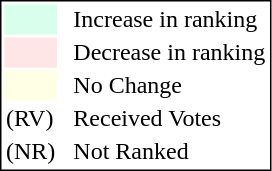<table style="border:1px solid black;">
<tr>
<td style="background:#D8FFEB; width:20px;"></td>
<td> </td>
<td>Increase in ranking</td>
</tr>
<tr>
<td style="background:#FFE6E6; width:20px;"></td>
<td> </td>
<td>Decrease in ranking</td>
</tr>
<tr>
<td style="background:#FFFFE6; width:20px;"></td>
<td> </td>
<td>No Change</td>
</tr>
<tr>
<td>(RV)</td>
<td> </td>
<td>Received Votes</td>
</tr>
<tr>
<td>(NR)</td>
<td> </td>
<td>Not Ranked</td>
</tr>
</table>
